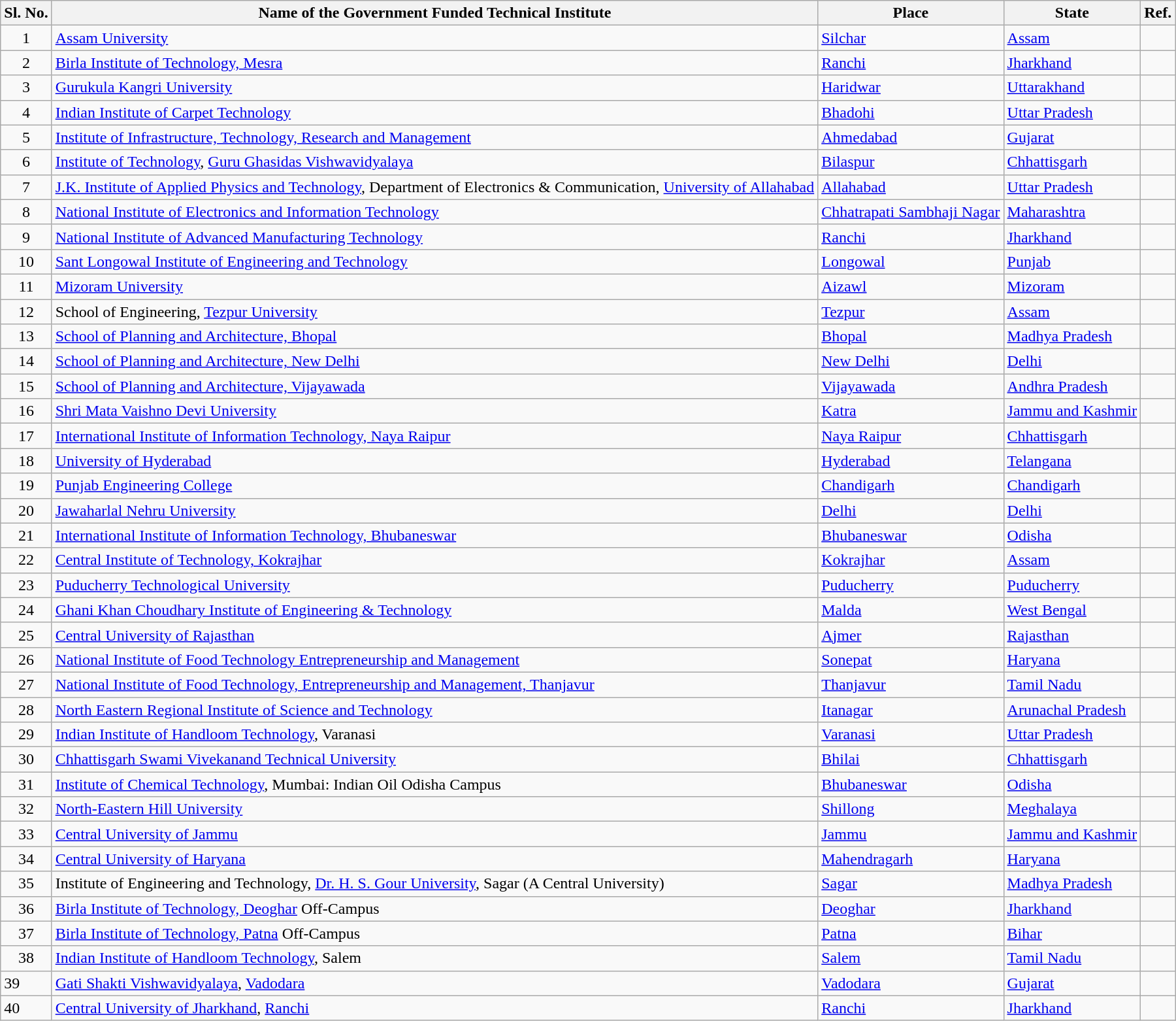<table class="wikitable">
<tr>
<th>Sl. No.</th>
<th>Name of the Government Funded Technical Institute</th>
<th>Place</th>
<th>State</th>
<th>Ref.</th>
</tr>
<tr>
<td align=center>1</td>
<td><a href='#'>Assam University</a></td>
<td><a href='#'>Silchar</a></td>
<td><a href='#'>Assam</a></td>
<td></td>
</tr>
<tr>
<td align=center>2</td>
<td><a href='#'>Birla Institute of Technology, Mesra</a></td>
<td><a href='#'>Ranchi</a></td>
<td><a href='#'>Jharkhand</a></td>
<td></td>
</tr>
<tr>
<td align=center>3</td>
<td><a href='#'>Gurukula Kangri University</a></td>
<td><a href='#'>Haridwar</a></td>
<td><a href='#'>Uttarakhand</a></td>
<td></td>
</tr>
<tr>
<td align=center>4</td>
<td><a href='#'>Indian Institute of Carpet Technology</a></td>
<td><a href='#'>Bhadohi</a></td>
<td><a href='#'>Uttar Pradesh</a></td>
<td></td>
</tr>
<tr>
<td align=center>5</td>
<td><a href='#'>Institute of Infrastructure, Technology, Research and Management</a></td>
<td><a href='#'>Ahmedabad</a></td>
<td><a href='#'>Gujarat</a></td>
<td></td>
</tr>
<tr>
<td align=center>6</td>
<td><a href='#'>Institute of Technology</a>, <a href='#'>Guru Ghasidas Vishwavidyalaya</a></td>
<td><a href='#'>Bilaspur</a></td>
<td><a href='#'>Chhattisgarh</a></td>
<td></td>
</tr>
<tr>
<td align=center>7</td>
<td><a href='#'>J.K. Institute of Applied Physics and Technology</a>, Department of Electronics & Communication, <a href='#'>University of Allahabad</a></td>
<td><a href='#'>Allahabad</a></td>
<td><a href='#'>Uttar Pradesh</a></td>
<td></td>
</tr>
<tr>
<td align=center>8</td>
<td><a href='#'>National Institute of Electronics and Information Technology</a></td>
<td><a href='#'>Chhatrapati Sambhaji Nagar</a></td>
<td><a href='#'>Maharashtra</a></td>
<td></td>
</tr>
<tr>
<td align=center>9</td>
<td><a href='#'>National Institute of Advanced Manufacturing Technology</a></td>
<td><a href='#'>Ranchi</a></td>
<td><a href='#'>Jharkhand</a></td>
<td></td>
</tr>
<tr>
<td align=center>10</td>
<td><a href='#'>Sant Longowal Institute of Engineering and Technology</a></td>
<td><a href='#'>Longowal</a></td>
<td><a href='#'>Punjab</a></td>
<td></td>
</tr>
<tr>
<td align=center>11</td>
<td><a href='#'>Mizoram University</a></td>
<td><a href='#'>Aizawl</a></td>
<td><a href='#'>Mizoram</a></td>
<td></td>
</tr>
<tr>
<td align=center>12</td>
<td>School of Engineering, <a href='#'>Tezpur University</a></td>
<td><a href='#'>Tezpur</a></td>
<td><a href='#'>Assam</a></td>
<td></td>
</tr>
<tr>
<td align=center>13</td>
<td><a href='#'>School of Planning and Architecture, Bhopal</a></td>
<td><a href='#'>Bhopal</a></td>
<td><a href='#'>Madhya Pradesh</a></td>
<td></td>
</tr>
<tr>
<td align=center>14</td>
<td><a href='#'>School of Planning and Architecture, New Delhi</a></td>
<td><a href='#'>New Delhi</a></td>
<td><a href='#'>Delhi</a></td>
<td></td>
</tr>
<tr>
<td align=center>15</td>
<td><a href='#'>School of Planning and Architecture, Vijayawada</a></td>
<td><a href='#'>Vijayawada</a></td>
<td><a href='#'>Andhra Pradesh</a></td>
<td></td>
</tr>
<tr>
<td align=center>16</td>
<td><a href='#'>Shri Mata Vaishno Devi University</a></td>
<td><a href='#'>Katra</a></td>
<td><a href='#'>Jammu and Kashmir</a></td>
<td></td>
</tr>
<tr>
<td align=center>17</td>
<td><a href='#'>International Institute of Information Technology, Naya Raipur</a></td>
<td><a href='#'>Naya Raipur</a></td>
<td><a href='#'>Chhattisgarh</a></td>
<td></td>
</tr>
<tr>
<td align=center>18</td>
<td><a href='#'>University of Hyderabad</a></td>
<td><a href='#'>Hyderabad</a></td>
<td><a href='#'>Telangana</a></td>
<td></td>
</tr>
<tr>
<td align=center>19</td>
<td><a href='#'>Punjab Engineering College</a></td>
<td><a href='#'>Chandigarh</a></td>
<td><a href='#'>Chandigarh</a></td>
<td></td>
</tr>
<tr>
<td align=center>20</td>
<td><a href='#'>Jawaharlal Nehru University</a></td>
<td><a href='#'>Delhi</a></td>
<td><a href='#'>Delhi</a></td>
<td></td>
</tr>
<tr>
<td align=center>21</td>
<td><a href='#'>International Institute of Information Technology, Bhubaneswar</a></td>
<td><a href='#'>Bhubaneswar</a></td>
<td><a href='#'>Odisha</a></td>
<td></td>
</tr>
<tr>
<td align=center>22</td>
<td><a href='#'>Central Institute of Technology, Kokrajhar</a></td>
<td><a href='#'>Kokrajhar</a></td>
<td><a href='#'>Assam</a></td>
<td></td>
</tr>
<tr>
<td align=center>23</td>
<td><a href='#'>Puducherry Technological University</a></td>
<td><a href='#'>Puducherry</a></td>
<td><a href='#'>Puducherry</a></td>
<td></td>
</tr>
<tr>
<td align=center>24</td>
<td><a href='#'>Ghani Khan Choudhary Institute of Engineering & Technology</a></td>
<td><a href='#'>Malda</a></td>
<td><a href='#'>West Bengal</a></td>
<td></td>
</tr>
<tr>
<td align=center>25</td>
<td><a href='#'>Central University of Rajasthan</a></td>
<td><a href='#'>Ajmer</a></td>
<td><a href='#'>Rajasthan</a></td>
<td></td>
</tr>
<tr>
<td align=center>26</td>
<td><a href='#'>National Institute of Food Technology Entrepreneurship and Management</a></td>
<td><a href='#'>Sonepat</a></td>
<td><a href='#'>Haryana</a></td>
<td></td>
</tr>
<tr>
<td align=center>27</td>
<td><a href='#'>National Institute of Food Technology, Entrepreneurship and Management, Thanjavur</a></td>
<td><a href='#'>Thanjavur</a></td>
<td><a href='#'>Tamil Nadu</a></td>
<td></td>
</tr>
<tr>
<td align=center>28</td>
<td><a href='#'>North Eastern Regional Institute of Science and Technology</a></td>
<td><a href='#'>Itanagar</a></td>
<td><a href='#'>Arunachal Pradesh</a></td>
<td></td>
</tr>
<tr>
<td align=center>29</td>
<td><a href='#'>Indian Institute of Handloom Technology</a>, Varanasi</td>
<td><a href='#'>Varanasi</a></td>
<td><a href='#'>Uttar Pradesh</a></td>
<td></td>
</tr>
<tr>
<td align=center>30</td>
<td><a href='#'>Chhattisgarh Swami Vivekanand Technical University</a></td>
<td><a href='#'>Bhilai</a></td>
<td><a href='#'>Chhattisgarh</a></td>
<td></td>
</tr>
<tr>
<td align=center>31</td>
<td><a href='#'>Institute of Chemical Technology</a>, Mumbai: Indian Oil Odisha Campus</td>
<td><a href='#'>Bhubaneswar</a></td>
<td><a href='#'>Odisha</a></td>
<td></td>
</tr>
<tr>
<td align=center>32</td>
<td><a href='#'>North-Eastern Hill University</a></td>
<td><a href='#'>Shillong</a></td>
<td><a href='#'>Meghalaya</a></td>
<td></td>
</tr>
<tr>
<td align=center>33</td>
<td><a href='#'>Central University of Jammu</a></td>
<td><a href='#'>Jammu</a></td>
<td><a href='#'>Jammu and Kashmir</a></td>
<td></td>
</tr>
<tr>
<td align=center>34</td>
<td><a href='#'>Central University of Haryana</a></td>
<td><a href='#'>Mahendragarh</a></td>
<td><a href='#'>Haryana</a></td>
<td></td>
</tr>
<tr>
<td align=center>35</td>
<td>Institute of Engineering and Technology, <a href='#'>Dr. H. S. Gour University</a>, Sagar (A Central University)</td>
<td><a href='#'>Sagar</a></td>
<td><a href='#'>Madhya Pradesh</a></td>
<td></td>
</tr>
<tr>
<td align=center>36</td>
<td><a href='#'>Birla Institute of Technology, Deoghar</a> Off-Campus</td>
<td><a href='#'>Deoghar</a></td>
<td><a href='#'>Jharkhand</a></td>
<td></td>
</tr>
<tr>
<td align=center>37</td>
<td><a href='#'>Birla Institute of Technology, Patna</a> Off-Campus</td>
<td><a href='#'>Patna</a></td>
<td><a href='#'>Bihar</a></td>
<td></td>
</tr>
<tr>
<td align=center>38</td>
<td><a href='#'>Indian Institute of Handloom Technology</a>, Salem</td>
<td><a href='#'>Salem</a></td>
<td><a href='#'>Tamil Nadu</a></td>
<td></td>
</tr>
<tr>
<td>39</td>
<td><a href='#'>Gati Shakti Vishwavidyalaya</a>, <a href='#'>Vadodara</a></td>
<td><a href='#'>Vadodara</a></td>
<td><a href='#'>Gujarat</a></td>
<td></td>
</tr>
<tr>
<td>40</td>
<td><a href='#'>Central University of Jharkhand</a>, <a href='#'>Ranchi</a></td>
<td><a href='#'>Ranchi</a></td>
<td><a href='#'>Jharkhand</a></td>
<td></td>
</tr>
</table>
